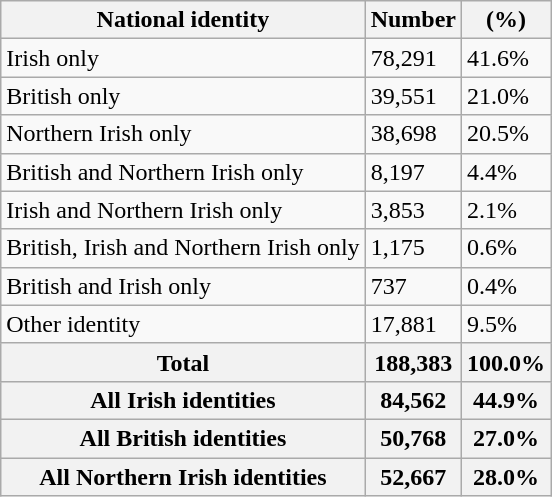<table class="wikitable">
<tr>
<th>National identity</th>
<th>Number</th>
<th>(%)</th>
</tr>
<tr>
<td>Irish only</td>
<td>78,291</td>
<td>41.6%</td>
</tr>
<tr>
<td>British only</td>
<td>39,551</td>
<td>21.0%</td>
</tr>
<tr>
<td>Northern Irish only</td>
<td>38,698</td>
<td>20.5%</td>
</tr>
<tr>
<td>British and Northern Irish only</td>
<td>8,197</td>
<td>4.4%</td>
</tr>
<tr>
<td>Irish and Northern Irish only</td>
<td>3,853</td>
<td>2.1%</td>
</tr>
<tr>
<td>British, Irish and Northern Irish only</td>
<td>1,175</td>
<td>0.6%</td>
</tr>
<tr>
<td>British and Irish only</td>
<td>737</td>
<td>0.4%</td>
</tr>
<tr>
<td>Other identity</td>
<td>17,881</td>
<td>9.5%</td>
</tr>
<tr>
<th>Total</th>
<th>188,383</th>
<th>100.0%</th>
</tr>
<tr>
<th>All Irish identities</th>
<th>84,562</th>
<th>44.9%</th>
</tr>
<tr>
<th>All British identities</th>
<th>50,768</th>
<th>27.0%</th>
</tr>
<tr>
<th>All Northern Irish identities</th>
<th>52,667</th>
<th>28.0%</th>
</tr>
</table>
